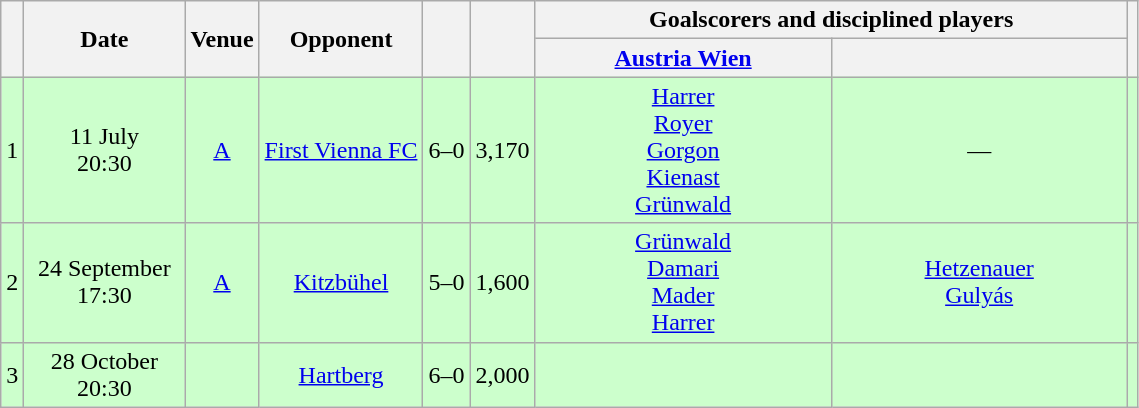<table class="wikitable" Style="text-align: center">
<tr>
<th rowspan="2"></th>
<th rowspan="2" style="width:100px">Date</th>
<th rowspan="2">Venue</th>
<th rowspan="2">Opponent</th>
<th rowspan="2"><br></th>
<th rowspan="2"></th>
<th colspan="2">Goalscorers and disciplined players</th>
<th rowspan="2"></th>
</tr>
<tr>
<th style="width:190px"><a href='#'>Austria Wien</a></th>
<th style="width:190px"></th>
</tr>
<tr style="background:#cfc">
<td>1</td>
<td>11 July<br>20:30</td>
<td><a href='#'>A</a></td>
<td><a href='#'>First Vienna FC</a></td>
<td>6–0</td>
<td>3,170</td>
<td><a href='#'>Harrer</a> <br><a href='#'>Royer</a> <br><a href='#'>Gorgon</a> <br><a href='#'>Kienast</a> <br><a href='#'>Grünwald</a> </td>
<td>—</td>
<td><br></td>
</tr>
<tr style="background:#cfc">
<td>2</td>
<td>24 September<br>17:30</td>
<td><a href='#'>A</a></td>
<td><a href='#'>Kitzbühel</a></td>
<td>5–0</td>
<td>1,600</td>
<td><a href='#'>Grünwald</a>  <br><a href='#'>Damari</a> <br><a href='#'>Mader</a> <br><a href='#'>Harrer</a> </td>
<td><a href='#'>Hetzenauer</a> <br><a href='#'>Gulyás</a> </td>
<td></td>
</tr>
<tr style="background:#cfc">
<td>3</td>
<td>28 October<br>20:30</td>
<td></td>
<td><a href='#'>Hartberg</a></td>
<td>6–0</td>
<td>2,000</td>
<td></td>
<td></td>
<td></td>
</tr>
</table>
